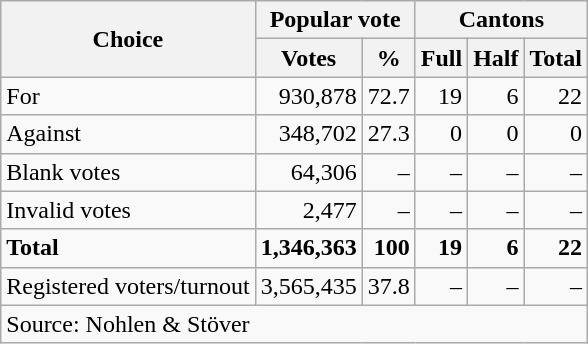<table class=wikitable style=text-align:right>
<tr>
<th rowspan=2>Choice</th>
<th colspan=2>Popular vote</th>
<th colspan=3>Cantons</th>
</tr>
<tr>
<th>Votes</th>
<th>%</th>
<th>Full</th>
<th>Half</th>
<th>Total</th>
</tr>
<tr>
<td align=left>For</td>
<td>930,878</td>
<td>72.7</td>
<td>19</td>
<td>6</td>
<td>22</td>
</tr>
<tr>
<td align=left>Against</td>
<td>348,702</td>
<td>27.3</td>
<td>0</td>
<td>0</td>
<td>0</td>
</tr>
<tr>
<td align=left>Blank votes</td>
<td>64,306</td>
<td>–</td>
<td>–</td>
<td>–</td>
<td>–</td>
</tr>
<tr>
<td align=left>Invalid votes</td>
<td>2,477</td>
<td>–</td>
<td>–</td>
<td>–</td>
<td>–</td>
</tr>
<tr>
<td align=left><strong>Total</strong></td>
<td><strong>1,346,363</strong></td>
<td><strong>100</strong></td>
<td><strong>19</strong></td>
<td><strong>6</strong></td>
<td><strong>22</strong></td>
</tr>
<tr>
<td align=left>Registered voters/turnout</td>
<td>3,565,435</td>
<td>37.8</td>
<td>–</td>
<td>–</td>
<td>–</td>
</tr>
<tr>
<td align=left colspan=6>Source: Nohlen & Stöver</td>
</tr>
</table>
